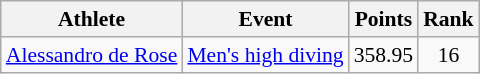<table class=wikitable style="font-size:90%;">
<tr>
<th>Athlete</th>
<th>Event</th>
<th>Points</th>
<th>Rank</th>
</tr>
<tr align=center>
<td align=left><a href='#'>Alessandro de Rose</a></td>
<td align=left><a href='#'>Men's high diving</a></td>
<td>358.95</td>
<td>16</td>
</tr>
</table>
